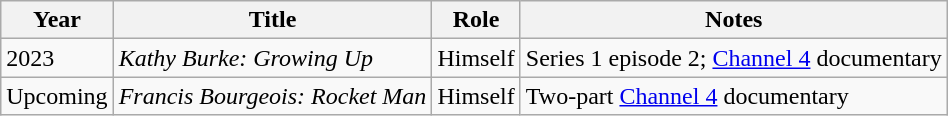<table class="wikitable">
<tr>
<th>Year</th>
<th>Title</th>
<th>Role</th>
<th>Notes</th>
</tr>
<tr>
<td>2023</td>
<td><em>Kathy Burke: Growing Up</em></td>
<td>Himself</td>
<td>Series 1 episode 2; <a href='#'>Channel 4</a> documentary</td>
</tr>
<tr>
<td>Upcoming</td>
<td><em>Francis Bourgeois: Rocket Man</em></td>
<td>Himself</td>
<td>Two-part <a href='#'>Channel 4</a> documentary</td>
</tr>
</table>
